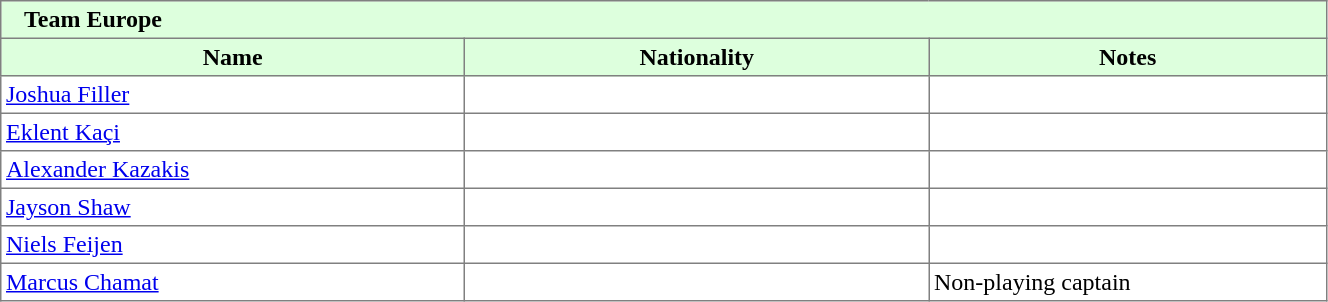<table border="1" cellpadding="3" width="70%" style="border-collapse: collapse;">
<tr bgcolor="#ddffdd">
<td colspan=3>   <strong>Team Europe</strong></td>
</tr>
<tr bgcolor="#ddffdd">
<th width=35%>Name</th>
<th width=35%>Nationality</th>
<th width=30%%>Notes</th>
</tr>
<tr>
<td><a href='#'>Joshua Filler</a></td>
<td></td>
<td></td>
</tr>
<tr>
<td><a href='#'>Eklent Kaçi</a></td>
<td></td>
<td></td>
</tr>
<tr>
<td><a href='#'>Alexander Kazakis</a></td>
<td></td>
<td></td>
</tr>
<tr>
<td><a href='#'>Jayson Shaw</a></td>
<td></td>
<td></td>
</tr>
<tr>
<td><a href='#'>Niels Feijen</a></td>
<td></td>
<td></td>
</tr>
<tr>
<td><a href='#'>Marcus Chamat</a></td>
<td></td>
<td>Non-playing captain</td>
</tr>
</table>
